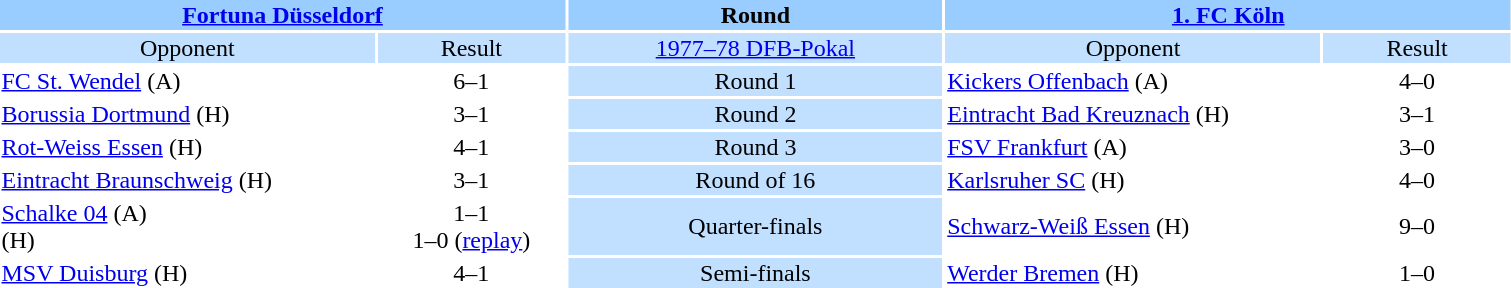<table style="width:80%; text-align:center;">
<tr style="vertical-align:top; background:#99CCFF;">
<th colspan="2"><a href='#'>Fortuna Düsseldorf</a></th>
<th style="width:20%">Round</th>
<th colspan="2"><a href='#'>1. FC Köln</a></th>
</tr>
<tr style="vertical-align:top; background:#C1E0FF;">
<td style="width:20%">Opponent</td>
<td style="width:10%">Result</td>
<td><a href='#'>1977–78 DFB-Pokal</a></td>
<td style="width:20%">Opponent</td>
<td style="width:10%">Result</td>
</tr>
<tr>
<td align="left"><a href='#'>FC St. Wendel</a> (A)</td>
<td>6–1</td>
<td style="background:#C1E0FF;">Round 1</td>
<td align="left"><a href='#'>Kickers Offenbach</a> (A)</td>
<td>4–0</td>
</tr>
<tr>
<td align="left"><a href='#'>Borussia Dortmund</a> (H)</td>
<td>3–1</td>
<td style="background:#C1E0FF;">Round 2</td>
<td align="left"><a href='#'>Eintracht Bad Kreuznach</a> (H)</td>
<td>3–1</td>
</tr>
<tr>
<td align="left"><a href='#'>Rot-Weiss Essen</a> (H)</td>
<td>4–1</td>
<td style="background:#C1E0FF;">Round 3</td>
<td align="left"><a href='#'>FSV Frankfurt</a> (A)</td>
<td>3–0</td>
</tr>
<tr>
<td align="left"><a href='#'>Eintracht Braunschweig</a> (H)</td>
<td>3–1</td>
<td style="background:#C1E0FF;">Round of 16</td>
<td align="left"><a href='#'>Karlsruher SC</a> (H)</td>
<td>4–0</td>
</tr>
<tr>
<td align="left"><a href='#'>Schalke 04</a> (A)<br> (H)</td>
<td>1–1 <br>1–0 (<a href='#'>replay</a>)</td>
<td style="background:#C1E0FF;">Quarter-finals</td>
<td align="left"><a href='#'>Schwarz-Weiß Essen</a> (H)</td>
<td>9–0</td>
</tr>
<tr>
<td align="left"><a href='#'>MSV Duisburg</a> (H)</td>
<td>4–1</td>
<td style="background:#C1E0FF;">Semi-finals</td>
<td align="left"><a href='#'>Werder Bremen</a> (H)</td>
<td>1–0</td>
</tr>
</table>
